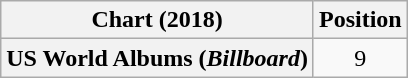<table class="wikitable plainrowheaders" style="text-align:center">
<tr>
<th scope="col">Chart (2018)</th>
<th scope="col">Position</th>
</tr>
<tr>
<th scope="row">US World Albums (<em>Billboard</em>)</th>
<td>9</td>
</tr>
</table>
